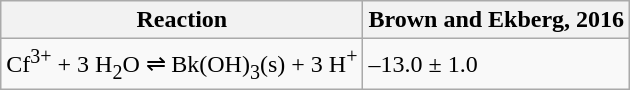<table class="wikitable">
<tr>
<th>Reaction</th>
<th>Brown and Ekberg, 2016</th>
</tr>
<tr>
<td>Cf<sup>3+</sup> + 3 H<sub>2</sub>O ⇌ Bk(OH)<sub>3</sub>(s) + 3 H<sup>+</sup></td>
<td>–13.0 ± 1.0</td>
</tr>
</table>
